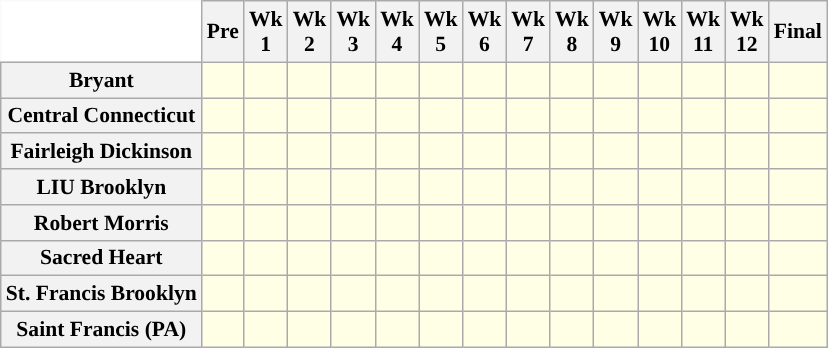<table class="wikitable" style="white-space:nowrap;font-size:90%;">
<tr>
<th style="background:white; border-top-style:hidden; border-left-style:hidden;"> </th>
<th>Pre</th>
<th>Wk<br>1</th>
<th>Wk<br>2</th>
<th>Wk<br>3</th>
<th>Wk<br>4</th>
<th>Wk<br>5</th>
<th>Wk<br>6</th>
<th>Wk<br>7</th>
<th>Wk<br>8</th>
<th>Wk<br>9</th>
<th>Wk<br>10</th>
<th>Wk<br>11</th>
<th>Wk<br>12</th>
<th>Final</th>
</tr>
<tr style="text-align:center;">
<th style="background:#">Bryant</th>
<td style="background:#FFFFE6;"></td>
<td style="background:#FFFFE6;"></td>
<td style="background:#FFFFE6;"></td>
<td style="background:#FFFFE6;"></td>
<td style="background:#FFFFE6;"></td>
<td style="background:#FFFFE6;"></td>
<td style="background:#FFFFE6;"></td>
<td style="background:#FFFFE6;"></td>
<td style="background:#FFFFE6;"></td>
<td style="background:#FFFFE6;"></td>
<td style="background:#FFFFE6;"></td>
<td style="background:#FFFFE6;"></td>
<td style="background:#FFFFE6;"></td>
<td style="background:#FFFFE6;"></td>
</tr>
<tr style="text-align:center;">
<th style="background:#">Central Connecticut</th>
<td style="background:#FFFFE6;"></td>
<td style="background:#FFFFE6;"></td>
<td style="background:#FFFFE6;"></td>
<td style="background:#FFFFE6;"></td>
<td style="background:#FFFFE6;"></td>
<td style="background:#FFFFE6;"></td>
<td style="background:#FFFFE6;"></td>
<td style="background:#FFFFE6;"></td>
<td style="background:#FFFFE6;"></td>
<td style="background:#FFFFE6;"></td>
<td style="background:#FFFFE6;"></td>
<td style="background:#FFFFE6;"></td>
<td style="background:#FFFFE6;"></td>
<td style="background:#FFFFE6;"></td>
</tr>
<tr style="text-align:center;">
<th style="background:#">Fairleigh Dickinson</th>
<td style="background:#FFFFE6;"></td>
<td style="background:#FFFFE6;"></td>
<td style="background:#FFFFE6;"></td>
<td style="background:#FFFFE6;"></td>
<td style="background:#FFFFE6;"></td>
<td style="background:#FFFFE6;"></td>
<td style="background:#FFFFE6;"></td>
<td style="background:#FFFFE6;"></td>
<td style="background:#FFFFE6;"></td>
<td style="background:#FFFFE6;"></td>
<td style="background:#FFFFE6;"></td>
<td style="background:#FFFFE6;"></td>
<td style="background:#FFFFE6;"></td>
<td style="background:#FFFFE6;"></td>
</tr>
<tr style="text-align:center;">
<th style="background:#">LIU Brooklyn</th>
<td style="background:#FFFFE6;"></td>
<td style="background:#FFFFE6;"></td>
<td style="background:#FFFFE6;"></td>
<td style="background:#FFFFE6;"></td>
<td style="background:#FFFFE6;"></td>
<td style="background:#FFFFE6;"></td>
<td style="background:#FFFFE6;"></td>
<td style="background:#FFFFE6;"></td>
<td style="background:#FFFFE6;"></td>
<td style="background:#FFFFE6;"></td>
<td style="background:#FFFFE6;"></td>
<td style="background:#FFFFE6;"></td>
<td style="background:#FFFFE6;"></td>
<td style="background:#FFFFE6;"></td>
</tr>
<tr style="text-align:center;">
<th style="background:#">Robert Morris</th>
<td style="background:#FFFFE6;"></td>
<td style="background:#FFFFE6;"></td>
<td style="background:#FFFFE6;"></td>
<td style="background:#FFFFE6;"></td>
<td style="background:#FFFFE6;"></td>
<td style="background:#FFFFE6;"></td>
<td style="background:#FFFFE6;"></td>
<td style="background:#FFFFE6;"></td>
<td style="background:#FFFFE6;"></td>
<td style="background:#FFFFE6;"></td>
<td style="background:#FFFFE6;"></td>
<td style="background:#FFFFE6;"></td>
<td style="background:#FFFFE6;"></td>
<td style="background:#FFFFE6;"></td>
</tr>
<tr style="text-align:center;">
<th style="background:#">Sacred Heart</th>
<td style="background:#FFFFE6;"></td>
<td style="background:#FFFFE6;"></td>
<td style="background:#FFFFE6;"></td>
<td style="background:#FFFFE6;"></td>
<td style="background:#FFFFE6;"></td>
<td style="background:#FFFFE6;"></td>
<td style="background:#FFFFE6;"></td>
<td style="background:#FFFFE6;"></td>
<td style="background:#FFFFE6;"></td>
<td style="background:#FFFFE6;"></td>
<td style="background:#FFFFE6;"></td>
<td style="background:#FFFFE6;"></td>
<td style="background:#FFFFE6;"></td>
<td style="background:#FFFFE6;"></td>
</tr>
<tr style="text-align:center;">
<th style="background:#">St. Francis Brooklyn</th>
<td style="background:#FFFFE6;"></td>
<td style="background:#FFFFE6;"></td>
<td style="background:#FFFFE6;"></td>
<td style="background:#FFFFE6;"></td>
<td style="background:#FFFFE6;"></td>
<td style="background:#FFFFE6;"></td>
<td style="background:#FFFFE6;"></td>
<td style="background:#FFFFE6;"></td>
<td style="background:#FFFFE6;"></td>
<td style="background:#FFFFE6;"></td>
<td style="background:#FFFFE6;"></td>
<td style="background:#FFFFE6;"></td>
<td style="background:#FFFFE6;"></td>
<td style="background:#FFFFE6;"></td>
</tr>
<tr style="text-align:center;">
<th style="background:#">Saint Francis (PA)</th>
<td style="background:#FFFFE6;"></td>
<td style="background:#FFFFE6;"></td>
<td style="background:#FFFFE6;"></td>
<td style="background:#FFFFE6;"></td>
<td style="background:#FFFFE6;"></td>
<td style="background:#FFFFE6;"></td>
<td style="background:#FFFFE6;"></td>
<td style="background:#FFFFE6;"></td>
<td style="background:#FFFFE6;"></td>
<td style="background:#FFFFE6;"></td>
<td style="background:#FFFFE6;"></td>
<td style="background:#FFFFE6;"></td>
<td style="background:#FFFFE6;"></td>
<td style="background:#FFFFE6;"></td>
</tr>
</table>
